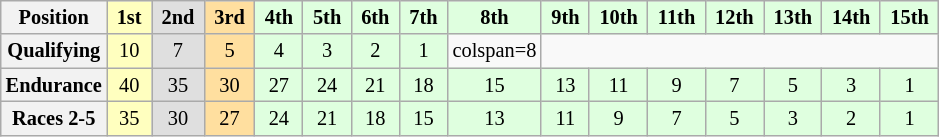<table class="wikitable" style="font-size:85%; text-align:center">
<tr>
<th>Position</th>
<td style="background:#ffffbf;"> <strong>1st</strong> </td>
<td style="background:#dfdfdf;"> <strong>2nd</strong> </td>
<td style="background:#ffdf9f;"> <strong>3rd</strong> </td>
<td style="background:#dfffdf;"> <strong>4th</strong> </td>
<td style="background:#dfffdf;"> <strong>5th</strong> </td>
<td style="background:#dfffdf;"> <strong>6th</strong> </td>
<td style="background:#dfffdf;"> <strong>7th</strong> </td>
<td style="background:#dfffdf;"> <strong>8th</strong> </td>
<td style="background:#dfffdf;"> <strong>9th</strong> </td>
<td style="background:#dfffdf;"> <strong>10th</strong> </td>
<td style="background:#dfffdf;"> <strong>11th</strong> </td>
<td style="background:#dfffdf;"> <strong>12th</strong> </td>
<td style="background:#dfffdf;"> <strong>13th</strong> </td>
<td style="background:#dfffdf;"> <strong>14th</strong> </td>
<td style="background:#dfffdf;"> <strong>15th</strong> </td>
</tr>
<tr>
<th>Qualifying</th>
<td style="background:#ffffbf;">10</td>
<td style="background:#dfdfdf;">7</td>
<td style="background:#ffdf9f;">5</td>
<td style="background:#dfffdf;">4</td>
<td style="background:#dfffdf;">3</td>
<td style="background:#dfffdf;">2</td>
<td style="background:#dfffdf;">1</td>
<td>colspan=8 </td>
</tr>
<tr>
<th>Endurance</th>
<td style="background:#ffffbf;">40</td>
<td style="background:#dfdfdf;">35</td>
<td style="background:#ffdf9f;">30</td>
<td style="background:#dfffdf;">27</td>
<td style="background:#dfffdf;">24</td>
<td style="background:#dfffdf;">21</td>
<td style="background:#dfffdf;">18</td>
<td style="background:#dfffdf;">15</td>
<td style="background:#dfffdf;">13</td>
<td style="background:#dfffdf;">11</td>
<td style="background:#dfffdf;">9</td>
<td style="background:#dfffdf;">7</td>
<td style="background:#dfffdf;">5</td>
<td style="background:#dfffdf;">3</td>
<td style="background:#dfffdf;">1</td>
</tr>
<tr>
<th>Races 2-5</th>
<td style="background:#ffffbf;">35</td>
<td style="background:#dfdfdf;">30</td>
<td style="background:#ffdf9f;">27</td>
<td style="background:#dfffdf;">24</td>
<td style="background:#dfffdf;">21</td>
<td style="background:#dfffdf;">18</td>
<td style="background:#dfffdf;">15</td>
<td style="background:#dfffdf;">13</td>
<td style="background:#dfffdf;">11</td>
<td style="background:#dfffdf;">9</td>
<td style="background:#dfffdf;">7</td>
<td style="background:#dfffdf;">5</td>
<td style="background:#dfffdf;">3</td>
<td style="background:#dfffdf;">2</td>
<td style="background:#dfffdf;">1</td>
</tr>
</table>
